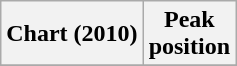<table class="wikitable plainrowheaders" style="text-align:center">
<tr>
<th scope="col">Chart (2010)</th>
<th scope="col">Peak<br> position</th>
</tr>
<tr>
</tr>
</table>
